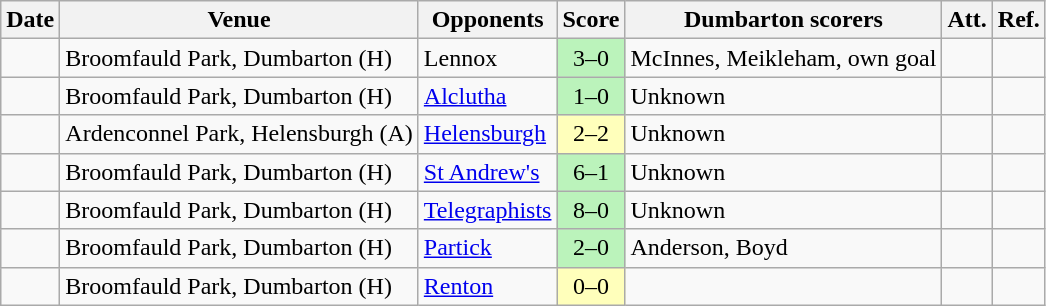<table class="wikitable sortable football-result-list" style="max-width: 80em; text-align: center">
<tr>
<th scope="col">Date</th>
<th scope="col">Venue</th>
<th scope="col">Opponents</th>
<th scope="col">Score</th>
<th scope="col" class=unsortable>Dumbarton scorers</th>
<th scope="col">Att.</th>
<th scope="col" class=unsortable>Ref.</th>
</tr>
<tr>
<td style="text-align: left" scope="row"></td>
<td style="text-align: left">Broomfauld Park, Dumbarton (H)</td>
<td style="text-align: left">Lennox</td>
<td style="background:#BBF3BB">3–0</td>
<td style="text-align: left">McInnes, Meikleham, own goal</td>
<td></td>
<td style="text-align: left"></td>
</tr>
<tr>
<td style="text-align: left" scope="row"></td>
<td style="text-align: left">Broomfauld Park, Dumbarton (H)</td>
<td style="text-align: left"><a href='#'>Alclutha</a></td>
<td style="background:#BBF3BB">1–0</td>
<td style="text-align: left">Unknown</td>
<td></td>
<td style="text-align: left"></td>
</tr>
<tr>
<td style="text-align: left" scope="row"></td>
<td style="text-align: left">Ardenconnel Park, Helensburgh (A)</td>
<td style="text-align: left"><a href='#'>Helensburgh</a></td>
<td style="background:#FFFFBB">2–2</td>
<td style="text-align: left">Unknown</td>
<td></td>
<td style="text-align: left"></td>
</tr>
<tr>
<td style="text-align: left" scope="row"></td>
<td style="text-align: left">Broomfauld Park, Dumbarton (H)</td>
<td style="text-align: left"><a href='#'>St Andrew's</a></td>
<td style="background:#BBF3BB">6–1</td>
<td style="text-align: left">Unknown</td>
<td></td>
<td style="text-align: left"></td>
</tr>
<tr>
<td style="text-align: left" scope="row"></td>
<td style="text-align: left">Broomfauld Park, Dumbarton (H)</td>
<td style="text-align: left"><a href='#'>Telegraphists</a></td>
<td style="background:#BBF3BB">8–0</td>
<td style="text-align: left">Unknown</td>
<td></td>
<td style="text-align: left"></td>
</tr>
<tr>
<td style="text-align: left" scope="row"></td>
<td style="text-align: left">Broomfauld Park, Dumbarton (H)</td>
<td style="text-align: left"><a href='#'>Partick</a></td>
<td style="background:#BBF3BB">2–0</td>
<td style="text-align: left">Anderson, Boyd</td>
<td></td>
<td style="text-align: left"></td>
</tr>
<tr>
<td style="text-align: left" scope="row"></td>
<td style="text-align: left">Broomfauld Park, Dumbarton (H)</td>
<td style="text-align: left"><a href='#'>Renton</a></td>
<td style="background:#FFFFBB">0–0</td>
<td style="text-align: left"></td>
<td></td>
<td style="text-align: left"></td>
</tr>
</table>
